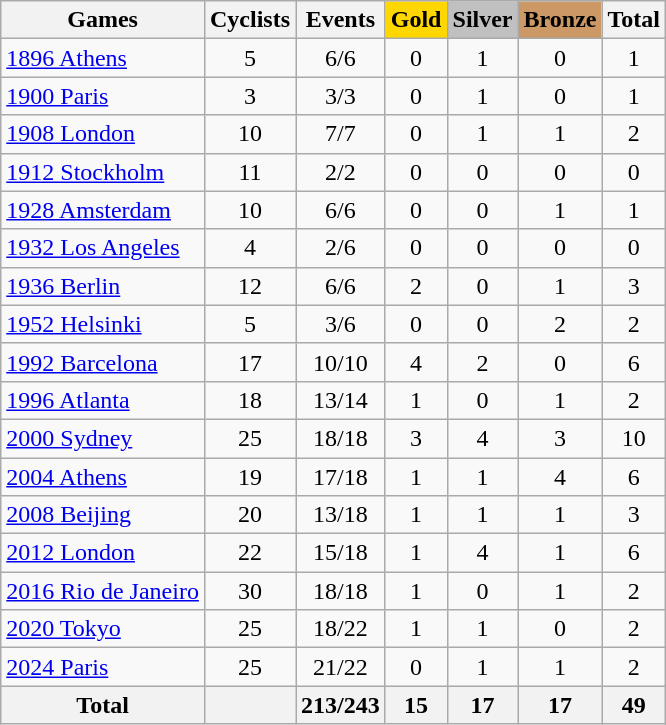<table class="wikitable sortable" style="text-align:center">
<tr>
<th>Games</th>
<th>Cyclists</th>
<th>Events</th>
<th style="background-color:gold;">Gold</th>
<th style="background-color:silver;">Silver</th>
<th style="background-color:#c96;">Bronze</th>
<th>Total</th>
</tr>
<tr>
<td align=left><a href='#'>1896 Athens</a></td>
<td>5</td>
<td>6/6</td>
<td>0</td>
<td>1</td>
<td>0</td>
<td>1</td>
</tr>
<tr>
<td align=left><a href='#'>1900 Paris</a></td>
<td>3</td>
<td>3/3</td>
<td>0</td>
<td>1</td>
<td>0</td>
<td>1</td>
</tr>
<tr>
<td align=left><a href='#'>1908 London</a></td>
<td>10</td>
<td>7/7</td>
<td>0</td>
<td>1</td>
<td>1</td>
<td>2</td>
</tr>
<tr>
<td align=left><a href='#'>1912 Stockholm</a></td>
<td>11</td>
<td>2/2</td>
<td>0</td>
<td>0</td>
<td>0</td>
<td>0</td>
</tr>
<tr>
<td align=left><a href='#'>1928 Amsterdam</a></td>
<td>10</td>
<td>6/6</td>
<td>0</td>
<td>0</td>
<td>1</td>
<td>1</td>
</tr>
<tr>
<td align=left><a href='#'>1932 Los Angeles</a></td>
<td>4</td>
<td>2/6</td>
<td>0</td>
<td>0</td>
<td>0</td>
<td>0</td>
</tr>
<tr>
<td align=left><a href='#'>1936 Berlin</a></td>
<td>12</td>
<td>6/6</td>
<td>2</td>
<td>0</td>
<td>1</td>
<td>3</td>
</tr>
<tr>
<td align=left><a href='#'>1952 Helsinki</a></td>
<td>5</td>
<td>3/6</td>
<td>0</td>
<td>0</td>
<td>2</td>
<td>2</td>
</tr>
<tr>
<td align=left><a href='#'>1992 Barcelona</a></td>
<td>17</td>
<td>10/10</td>
<td>4</td>
<td>2</td>
<td>0</td>
<td>6</td>
</tr>
<tr>
<td align=left><a href='#'>1996 Atlanta</a></td>
<td>18</td>
<td>13/14</td>
<td>1</td>
<td>0</td>
<td>1</td>
<td>2</td>
</tr>
<tr>
<td align=left><a href='#'>2000 Sydney</a></td>
<td>25</td>
<td>18/18</td>
<td>3</td>
<td>4</td>
<td>3</td>
<td>10</td>
</tr>
<tr>
<td align=left><a href='#'>2004 Athens</a></td>
<td>19</td>
<td>17/18</td>
<td>1</td>
<td>1</td>
<td>4</td>
<td>6</td>
</tr>
<tr>
<td align=left><a href='#'>2008 Beijing</a></td>
<td>20</td>
<td>13/18</td>
<td>1</td>
<td>1</td>
<td>1</td>
<td>3</td>
</tr>
<tr>
<td align=left><a href='#'>2012 London</a></td>
<td>22</td>
<td>15/18</td>
<td>1</td>
<td>4</td>
<td>1</td>
<td>6</td>
</tr>
<tr>
<td align=left><a href='#'>2016 Rio de Janeiro</a></td>
<td>30</td>
<td>18/18</td>
<td>1</td>
<td>0</td>
<td>1</td>
<td>2</td>
</tr>
<tr>
<td align=left><a href='#'>2020 Tokyo</a></td>
<td>25</td>
<td>18/22</td>
<td>1</td>
<td>1</td>
<td>0</td>
<td>2</td>
</tr>
<tr>
<td align=left><a href='#'>2024 Paris</a></td>
<td>25</td>
<td>21/22</td>
<td>0</td>
<td>1</td>
<td>1</td>
<td>2</td>
</tr>
<tr>
<th>Total</th>
<th></th>
<th>213/243</th>
<th>15</th>
<th>17</th>
<th>17</th>
<th>49</th>
</tr>
</table>
